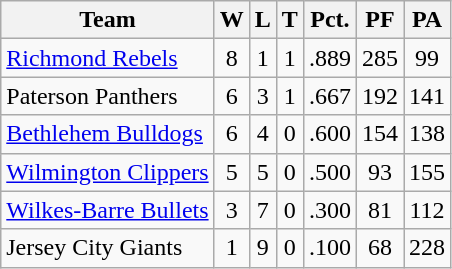<table class="wikitable">
<tr>
<th>Team</th>
<th>W</th>
<th>L</th>
<th>T</th>
<th>Pct.</th>
<th>PF</th>
<th>PA </th>
</tr>
<tr align="center">
<td align="left"><a href='#'>Richmond Rebels</a></td>
<td>8</td>
<td>1</td>
<td>1</td>
<td>.889</td>
<td>285</td>
<td>99</td>
</tr>
<tr align="center">
<td align="left">Paterson Panthers</td>
<td>6</td>
<td>3</td>
<td>1</td>
<td>.667</td>
<td>192</td>
<td>141</td>
</tr>
<tr align="center">
<td align="left"><a href='#'>Bethlehem Bulldogs</a></td>
<td>6</td>
<td>4</td>
<td>0</td>
<td>.600</td>
<td>154</td>
<td>138</td>
</tr>
<tr align="center">
<td align="left"><a href='#'>Wilmington Clippers</a></td>
<td>5</td>
<td>5</td>
<td>0</td>
<td>.500</td>
<td>93</td>
<td>155</td>
</tr>
<tr align="center">
<td align="left"><a href='#'>Wilkes-Barre Bullets</a></td>
<td>3</td>
<td>7</td>
<td>0</td>
<td>.300</td>
<td>81</td>
<td>112</td>
</tr>
<tr align="center">
<td align="left">Jersey City Giants</td>
<td>1</td>
<td>9</td>
<td>0</td>
<td>.100</td>
<td>68</td>
<td>228</td>
</tr>
</table>
